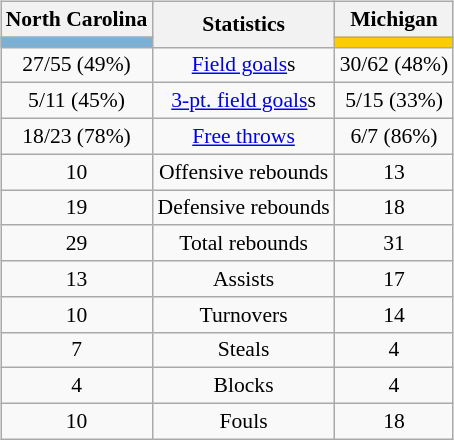<table style="width:100%;">
<tr>
<td valign=top align=right width=33%><br>












</td>
<td style="vertical-align:top; align:center; width:33%;"><br><table style="width:100%;">
<tr>
<td style="width=50%;"></td>
<td></td>
<td style="width=50%;"></td>
</tr>
</table>
<table class="wikitable" style="font-size:90%; text-align:center; margin:auto;" align=center>
<tr>
<th>North Carolina</th>
<th rowspan=2>Statistics</th>
<th>Michigan</th>
</tr>
<tr>
<td style="background:#7BAFD4;"></td>
<td style="background:#FFCB05;"></td>
</tr>
<tr>
<td>27/55 (49%)</td>
<td><a href='#'>Field goals</a>s</td>
<td>30/62 (48%)</td>
</tr>
<tr>
<td>5/11 (45%)</td>
<td><a href='#'>3-pt. field goals</a>s</td>
<td>5/15 (33%)</td>
</tr>
<tr>
<td>18/23 (78%)</td>
<td><a href='#'>Free throws</a></td>
<td>6/7 (86%)</td>
</tr>
<tr>
<td>10</td>
<td>Offensive rebounds</td>
<td>13</td>
</tr>
<tr>
<td>19</td>
<td>Defensive rebounds</td>
<td>18</td>
</tr>
<tr>
<td>29</td>
<td>Total rebounds</td>
<td>31</td>
</tr>
<tr>
<td>13</td>
<td>Assists</td>
<td>17</td>
</tr>
<tr>
<td>10</td>
<td>Turnovers</td>
<td>14</td>
</tr>
<tr>
<td>7</td>
<td>Steals</td>
<td>4</td>
</tr>
<tr>
<td>4</td>
<td>Blocks</td>
<td>4</td>
</tr>
<tr>
<td>10</td>
<td>Fouls</td>
<td>18</td>
</tr>
</table>
</td>
<td style="vertical-align:top; align:left; width:33%;"><br>










</td>
</tr>
</table>
